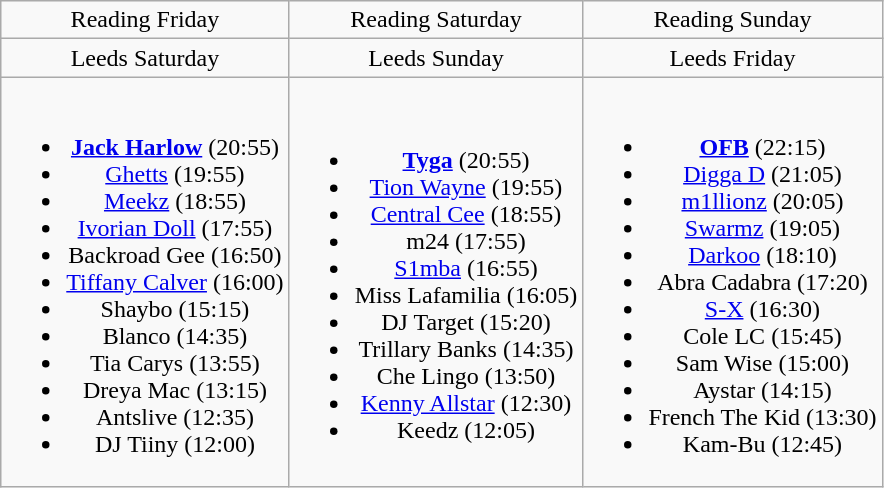<table class="wikitable" style="text-align:center;">
<tr>
<td>Reading Friday</td>
<td>Reading Saturday</td>
<td>Reading Sunday</td>
</tr>
<tr>
<td>Leeds Saturday</td>
<td>Leeds Sunday</td>
<td>Leeds Friday</td>
</tr>
<tr>
<td><br><ul><li><strong><a href='#'>Jack Harlow</a></strong> (20:55)</li><li><a href='#'>Ghetts</a> (19:55)</li><li><a href='#'>Meekz</a> (18:55)</li><li><a href='#'>Ivorian Doll</a> (17:55)</li><li>Backroad Gee (16:50)</li><li><a href='#'>Tiffany Calver</a> (16:00)</li><li>Shaybo (15:15)</li><li>Blanco (14:35)</li><li>Tia Carys (13:55)</li><li>Dreya Mac (13:15)</li><li>Antslive (12:35)</li><li>DJ Tiiny (12:00)</li></ul></td>
<td><br><ul><li><strong><a href='#'>Tyga</a></strong> (20:55)</li><li><a href='#'>Tion Wayne</a> (19:55)</li><li><a href='#'>Central Cee</a> (18:55)</li><li>m24 (17:55)</li><li><a href='#'>S1mba</a> (16:55)</li><li>Miss Lafamilia (16:05)</li><li>DJ Target (15:20)</li><li>Trillary Banks (14:35)</li><li>Che Lingo (13:50)</li><li><a href='#'>Kenny Allstar</a> (12:30)</li><li>Keedz (12:05)</li></ul></td>
<td><br><ul><li><strong><a href='#'>OFB</a></strong> (22:15)</li><li><a href='#'>Digga D</a> (21:05)</li><li><a href='#'>m1llionz</a> (20:05)</li><li><a href='#'>Swarmz</a> (19:05)</li><li><a href='#'>Darkoo</a> (18:10)</li><li>Abra Cadabra (17:20)</li><li><a href='#'>S-X</a> (16:30)</li><li>Cole LC (15:45)</li><li>Sam Wise (15:00)</li><li>Aystar (14:15)</li><li>French The Kid (13:30)</li><li>Kam-Bu (12:45)</li></ul></td>
</tr>
</table>
